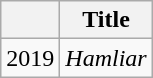<table class="wikitable sortable">
<tr>
<th></th>
<th>Title</th>
</tr>
<tr>
<td>2019</td>
<td><em>Hamliar</em></td>
</tr>
</table>
